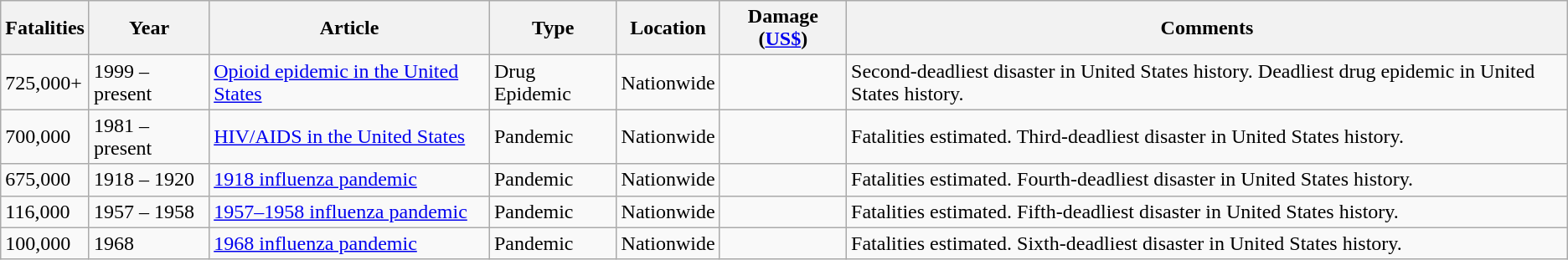<table class="wikitable sortable">
<tr>
<th data-sort-type="number">Fatalities</th>
<th>Year</th>
<th>Article</th>
<th>Type</th>
<th>Location</th>
<th>Damage (<a href='#'>US$</a>)</th>
<th>Comments</th>
</tr>
<tr>
<td>725,000+</td>
<td>1999 – present</td>
<td><a href='#'>Opioid epidemic in the United States</a></td>
<td>Drug Epidemic</td>
<td>Nationwide</td>
<td></td>
<td>Second-deadliest disaster in United States history. Deadliest drug epidemic in United States history.</td>
</tr>
<tr>
<td>700,000</td>
<td>1981 – present</td>
<td><a href='#'>HIV/AIDS in the United States</a></td>
<td>Pandemic</td>
<td>Nationwide</td>
<td></td>
<td>Fatalities estimated. Third-deadliest disaster in United States history.</td>
</tr>
<tr>
<td>675,000</td>
<td>1918 – 1920</td>
<td><a href='#'>1918 influenza pandemic</a></td>
<td>Pandemic</td>
<td>Nationwide</td>
<td></td>
<td>Fatalities estimated. Fourth-deadliest disaster in United States history.</td>
</tr>
<tr>
<td>116,000</td>
<td>1957 – 1958</td>
<td><a href='#'>1957–1958 influenza pandemic</a></td>
<td>Pandemic</td>
<td>Nationwide</td>
<td></td>
<td>Fatalities estimated. Fifth-deadliest disaster in United States history.</td>
</tr>
<tr>
<td>100,000</td>
<td>1968</td>
<td><a href='#'>1968 influenza pandemic</a></td>
<td>Pandemic</td>
<td>Nationwide</td>
<td></td>
<td>Fatalities estimated. Sixth-deadliest disaster in United States history.</td>
</tr>
</table>
